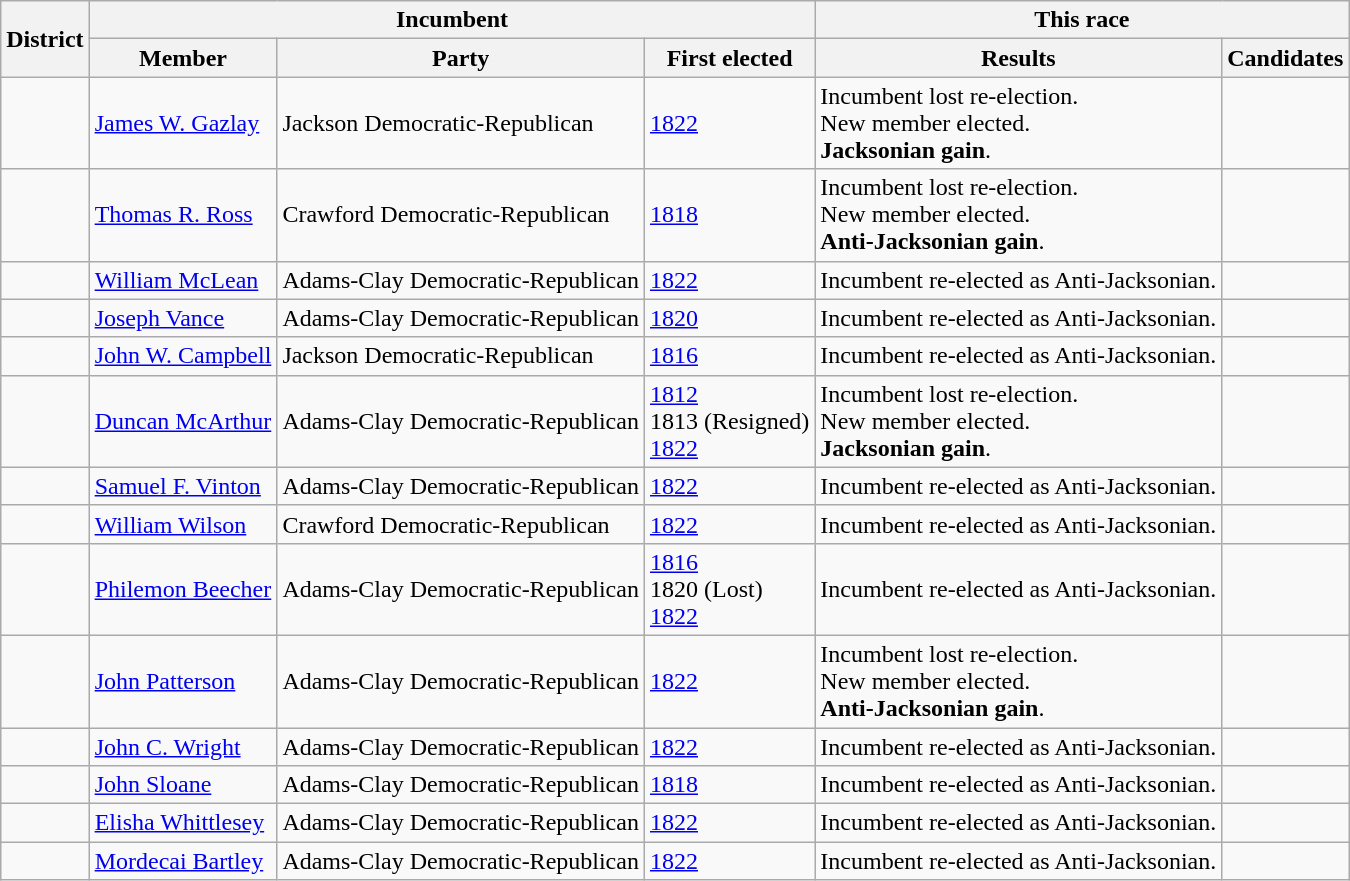<table class=wikitable>
<tr>
<th rowspan=2>District</th>
<th colspan=3>Incumbent</th>
<th colspan=2>This race</th>
</tr>
<tr>
<th>Member</th>
<th>Party</th>
<th>First elected</th>
<th>Results</th>
<th>Candidates</th>
</tr>
<tr>
<td></td>
<td><a href='#'>James W. Gazlay</a></td>
<td>Jackson Democratic-Republican</td>
<td><a href='#'>1822</a></td>
<td>Incumbent lost re-election.<br>New member elected.<br><strong>Jacksonian gain</strong>.</td>
<td nowrap></td>
</tr>
<tr>
<td></td>
<td><a href='#'>Thomas R. Ross</a></td>
<td>Crawford Democratic-Republican</td>
<td><a href='#'>1818</a></td>
<td>Incumbent lost re-election.<br>New member elected.<br><strong>Anti-Jacksonian gain</strong>.</td>
<td nowrap></td>
</tr>
<tr>
<td></td>
<td><a href='#'>William McLean</a></td>
<td>Adams-Clay Democratic-Republican</td>
<td><a href='#'>1822</a></td>
<td>Incumbent re-elected as Anti-Jacksonian.</td>
<td nowrap></td>
</tr>
<tr>
<td></td>
<td><a href='#'>Joseph Vance</a></td>
<td>Adams-Clay Democratic-Republican</td>
<td><a href='#'>1820</a></td>
<td>Incumbent re-elected as Anti-Jacksonian.</td>
<td nowrap></td>
</tr>
<tr>
<td></td>
<td><a href='#'>John W. Campbell</a></td>
<td>Jackson Democratic-Republican</td>
<td><a href='#'>1816</a></td>
<td>Incumbent re-elected as Anti-Jacksonian.</td>
<td nowrap></td>
</tr>
<tr>
<td></td>
<td><a href='#'>Duncan McArthur</a></td>
<td>Adams-Clay Democratic-Republican</td>
<td><a href='#'>1812</a><br>1813 (Resigned)<br><a href='#'>1822</a></td>
<td>Incumbent lost re-election.<br>New member elected.<br><strong>Jacksonian gain</strong>.</td>
<td nowrap></td>
</tr>
<tr>
<td></td>
<td><a href='#'>Samuel F. Vinton</a></td>
<td>Adams-Clay Democratic-Republican</td>
<td><a href='#'>1822</a></td>
<td>Incumbent re-elected as Anti-Jacksonian.</td>
<td nowrap></td>
</tr>
<tr>
<td></td>
<td><a href='#'>William Wilson</a></td>
<td>Crawford Democratic-Republican</td>
<td><a href='#'>1822</a></td>
<td>Incumbent re-elected as Anti-Jacksonian.</td>
<td nowrap></td>
</tr>
<tr>
<td></td>
<td><a href='#'>Philemon Beecher</a></td>
<td>Adams-Clay Democratic-Republican</td>
<td><a href='#'>1816</a><br>1820 (Lost)<br><a href='#'>1822</a></td>
<td>Incumbent re-elected as Anti-Jacksonian.</td>
<td nowrap></td>
</tr>
<tr>
<td></td>
<td><a href='#'>John Patterson</a></td>
<td>Adams-Clay Democratic-Republican</td>
<td><a href='#'>1822</a></td>
<td>Incumbent lost re-election.<br>New member elected.<br><strong>Anti-Jacksonian gain</strong>.</td>
<td nowrap></td>
</tr>
<tr>
<td></td>
<td><a href='#'>John C. Wright</a></td>
<td>Adams-Clay Democratic-Republican</td>
<td><a href='#'>1822</a></td>
<td>Incumbent re-elected as Anti-Jacksonian.</td>
<td nowrap></td>
</tr>
<tr>
<td></td>
<td><a href='#'>John Sloane</a></td>
<td>Adams-Clay Democratic-Republican</td>
<td><a href='#'>1818</a></td>
<td>Incumbent re-elected as Anti-Jacksonian.</td>
<td nowrap></td>
</tr>
<tr>
<td></td>
<td><a href='#'>Elisha Whittlesey</a></td>
<td>Adams-Clay Democratic-Republican</td>
<td><a href='#'>1822</a></td>
<td>Incumbent re-elected as Anti-Jacksonian.</td>
<td nowrap></td>
</tr>
<tr>
<td></td>
<td><a href='#'>Mordecai Bartley</a></td>
<td>Adams-Clay Democratic-Republican</td>
<td><a href='#'>1822</a></td>
<td>Incumbent re-elected as Anti-Jacksonian.</td>
<td nowrap></td>
</tr>
</table>
